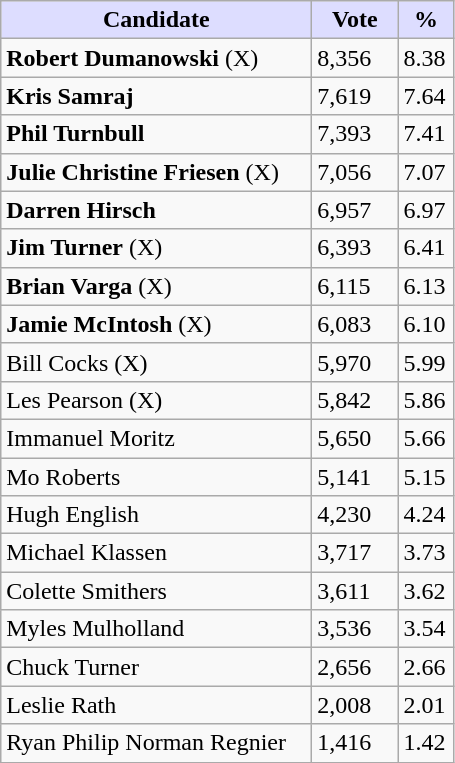<table class="wikitable">
<tr>
<th style="background:#ddf; width:200px;">Candidate</th>
<th style="background:#ddf; width:50px;">Vote</th>
<th style="background:#ddf; width:30px;">%</th>
</tr>
<tr>
<td><strong>Robert Dumanowski</strong> (X)</td>
<td>8,356</td>
<td>8.38</td>
</tr>
<tr>
<td><strong>Kris Samraj</strong></td>
<td>7,619</td>
<td>7.64</td>
</tr>
<tr>
<td><strong>Phil Turnbull</strong></td>
<td>7,393</td>
<td>7.41</td>
</tr>
<tr>
<td><strong>Julie Christine Friesen</strong> (X)</td>
<td>7,056</td>
<td>7.07</td>
</tr>
<tr>
<td><strong>Darren Hirsch</strong></td>
<td>6,957</td>
<td>6.97</td>
</tr>
<tr>
<td><strong>Jim Turner</strong> (X)</td>
<td>6,393</td>
<td>6.41</td>
</tr>
<tr>
<td><strong>Brian Varga</strong> (X)</td>
<td>6,115</td>
<td>6.13</td>
</tr>
<tr>
<td><strong>Jamie McIntosh</strong> (X)</td>
<td>6,083</td>
<td>6.10</td>
</tr>
<tr>
<td>Bill Cocks (X)</td>
<td>5,970</td>
<td>5.99</td>
</tr>
<tr>
<td>Les Pearson (X)</td>
<td>5,842</td>
<td>5.86</td>
</tr>
<tr>
<td>Immanuel Moritz</td>
<td>5,650</td>
<td>5.66</td>
</tr>
<tr>
<td>Mo Roberts</td>
<td>5,141</td>
<td>5.15</td>
</tr>
<tr>
<td>Hugh English</td>
<td>4,230</td>
<td>4.24</td>
</tr>
<tr>
<td>Michael Klassen</td>
<td>3,717</td>
<td>3.73</td>
</tr>
<tr>
<td>Colette Smithers</td>
<td>3,611</td>
<td>3.62</td>
</tr>
<tr>
<td>Myles Mulholland</td>
<td>3,536</td>
<td>3.54</td>
</tr>
<tr>
<td>Chuck Turner</td>
<td>2,656</td>
<td>2.66</td>
</tr>
<tr>
<td>Leslie Rath</td>
<td>2,008</td>
<td>2.01</td>
</tr>
<tr>
<td>Ryan Philip Norman Regnier</td>
<td>1,416</td>
<td>1.42</td>
</tr>
</table>
